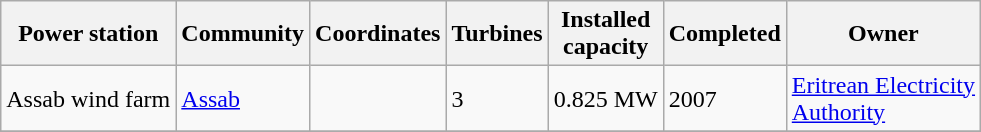<table class="wikitable sortable">
<tr>
<th>Power station</th>
<th>Community</th>
<th>Coordinates</th>
<th>Turbines</th>
<th>Installed<br>capacity</th>
<th>Completed</th>
<th>Owner</th>
</tr>
<tr>
<td>Assab wind farm</td>
<td><a href='#'>Assab</a></td>
<td></td>
<td>3</td>
<td>0.825 MW</td>
<td>2007</td>
<td><a href='#'>Eritrean Electricity<br>Authority</a></td>
</tr>
<tr>
</tr>
</table>
